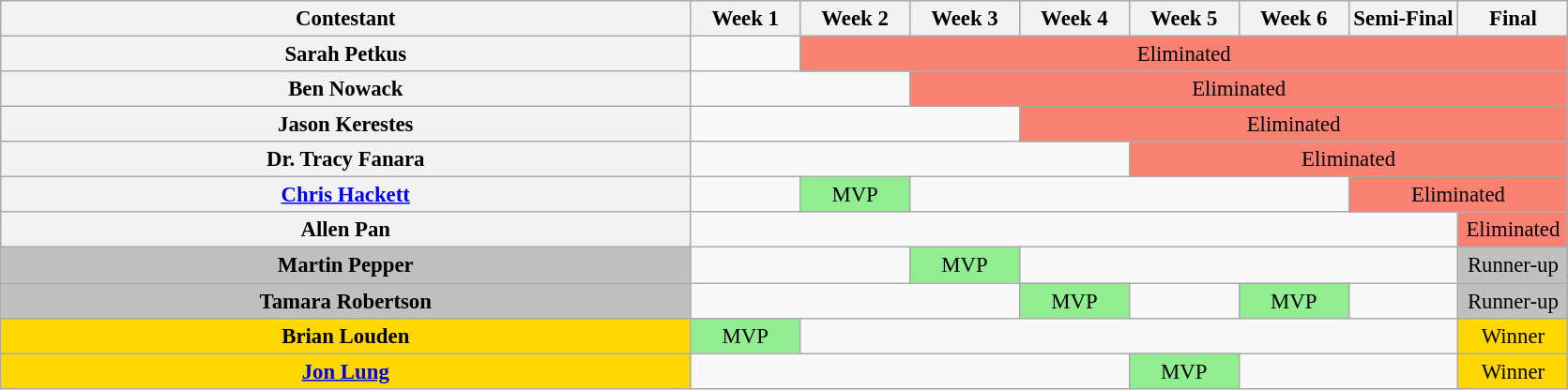<table class="wikitable" style="text-align:center; font-size:95%">
<tr>
<th>Contestant</th>
<th style="width:7%" scope="col">Week 1</th>
<th style="width:7%" scope="col">Week 2</th>
<th style="width:7%" scope="col">Week 3</th>
<th style="width:7%" scope="col">Week 4</th>
<th style="width:7%" scope="col">Week 5</th>
<th style="width:7%" scope="col">Week 6</th>
<th style="width:7%" scope="col">Semi-Final</th>
<th style="width:7%" scope="col">Final</th>
</tr>
<tr>
<th scope="row">Sarah Petkus</th>
<td></td>
<td colspan="7" style="background:salmon;">Eliminated</td>
</tr>
<tr>
<th scope="row">Ben Nowack</th>
<td colspan="2"></td>
<td colspan="6" style="background:salmon;">Eliminated</td>
</tr>
<tr>
<th scope="row">Jason Kerestes</th>
<td colspan="3"></td>
<td colspan="5" style="background:salmon;">Eliminated</td>
</tr>
<tr>
<th scope="row">Dr. Tracy Fanara</th>
<td colspan="4"></td>
<td colspan="4" style="background:salmon;">Eliminated</td>
</tr>
<tr>
<th scope="row"><a href='#'>Chris Hackett</a></th>
<td></td>
<td style="background:lightgreen">MVP</td>
<td colspan="4"></td>
<td colspan="2" style="background:salmon;">Eliminated</td>
</tr>
<tr>
<th scope="row">Allen Pan</th>
<td colspan="7"></td>
<td style="background:salmon;">Eliminated</td>
</tr>
<tr>
<th scope="row" style="background:silver">Martin Pepper</th>
<td colspan="2"></td>
<td style="background:lightgreen">MVP</td>
<td colspan="4"></td>
<td style="background:silver;">Runner-up</td>
</tr>
<tr>
<th scope="row" style="background:silver">Tamara Robertson</th>
<td colspan="3"></td>
<td style="background:lightgreen">MVP</td>
<td></td>
<td style="background:lightgreen">MVP</td>
<td></td>
<td style="background:silver;">Runner-up</td>
</tr>
<tr>
<th scope="row" style="background:gold">Brian Louden</th>
<td style="background:lightgreen">MVP</td>
<td colspan="6"></td>
<td style="background:gold;">Winner</td>
</tr>
<tr>
<th scope="row" style="background:gold"><a href='#'>Jon Lung</a></th>
<td colspan="4"></td>
<td style="background:lightgreen">MVP</td>
<td colspan="2"></td>
<td style="background:gold;">Winner</td>
</tr>
</table>
